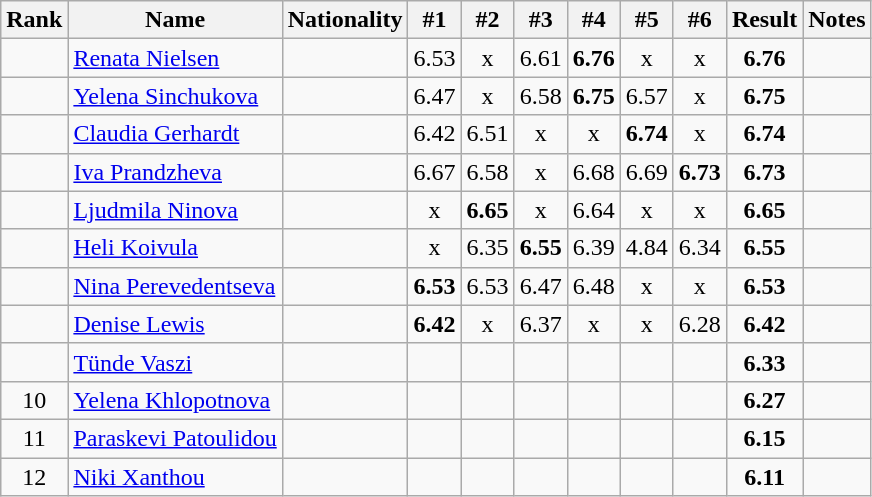<table class="wikitable sortable" style="text-align:center">
<tr>
<th>Rank</th>
<th>Name</th>
<th>Nationality</th>
<th>#1</th>
<th>#2</th>
<th>#3</th>
<th>#4</th>
<th>#5</th>
<th>#6</th>
<th>Result</th>
<th>Notes</th>
</tr>
<tr>
<td></td>
<td align="left"><a href='#'>Renata Nielsen</a></td>
<td align=left></td>
<td>6.53</td>
<td>x</td>
<td>6.61</td>
<td><strong>6.76</strong></td>
<td>x</td>
<td>x</td>
<td><strong>6.76</strong></td>
<td></td>
</tr>
<tr>
<td></td>
<td align="left"><a href='#'>Yelena Sinchukova</a></td>
<td align=left></td>
<td>6.47</td>
<td>x</td>
<td>6.58</td>
<td><strong>6.75</strong></td>
<td>6.57</td>
<td>x</td>
<td><strong>6.75</strong></td>
<td></td>
</tr>
<tr>
<td></td>
<td align="left"><a href='#'>Claudia Gerhardt</a></td>
<td align=left></td>
<td>6.42</td>
<td>6.51</td>
<td>x</td>
<td>x</td>
<td><strong>6.74</strong></td>
<td>x</td>
<td><strong>6.74</strong></td>
<td></td>
</tr>
<tr>
<td></td>
<td align="left"><a href='#'>Iva Prandzheva</a></td>
<td align=left></td>
<td>6.67</td>
<td>6.58</td>
<td>x</td>
<td>6.68</td>
<td>6.69</td>
<td><strong>6.73</strong></td>
<td><strong>6.73</strong></td>
<td></td>
</tr>
<tr>
<td></td>
<td align="left"><a href='#'>Ljudmila Ninova</a></td>
<td align=left></td>
<td>x</td>
<td><strong>6.65</strong></td>
<td>x</td>
<td>6.64</td>
<td>x</td>
<td>x</td>
<td><strong>6.65</strong></td>
<td></td>
</tr>
<tr>
<td></td>
<td align="left"><a href='#'>Heli Koivula</a></td>
<td align=left></td>
<td>x</td>
<td>6.35</td>
<td><strong>6.55</strong></td>
<td>6.39</td>
<td>4.84</td>
<td>6.34</td>
<td><strong>6.55</strong></td>
<td></td>
</tr>
<tr>
<td></td>
<td align="left"><a href='#'>Nina Perevedentseva</a></td>
<td align=left></td>
<td><strong>6.53</strong></td>
<td>6.53</td>
<td>6.47</td>
<td>6.48</td>
<td>x</td>
<td>x</td>
<td><strong>6.53</strong></td>
<td></td>
</tr>
<tr>
<td></td>
<td align="left"><a href='#'>Denise Lewis</a></td>
<td align=left></td>
<td><strong>6.42</strong></td>
<td>x</td>
<td>6.37</td>
<td>x</td>
<td>x</td>
<td>6.28</td>
<td><strong>6.42</strong></td>
<td></td>
</tr>
<tr>
<td></td>
<td align="left"><a href='#'>Tünde Vaszi</a></td>
<td align=left></td>
<td></td>
<td></td>
<td></td>
<td></td>
<td></td>
<td></td>
<td><strong>6.33</strong></td>
<td></td>
</tr>
<tr>
<td>10</td>
<td align="left"><a href='#'>Yelena Khlopotnova</a></td>
<td align=left></td>
<td></td>
<td></td>
<td></td>
<td></td>
<td></td>
<td></td>
<td><strong>6.27</strong></td>
<td></td>
</tr>
<tr>
<td>11</td>
<td align="left"><a href='#'>Paraskevi Patoulidou</a></td>
<td align=left></td>
<td></td>
<td></td>
<td></td>
<td></td>
<td></td>
<td></td>
<td><strong>6.15</strong></td>
<td></td>
</tr>
<tr>
<td>12</td>
<td align="left"><a href='#'>Niki Xanthou</a></td>
<td align=left></td>
<td></td>
<td></td>
<td></td>
<td></td>
<td></td>
<td></td>
<td><strong>6.11</strong></td>
<td></td>
</tr>
</table>
